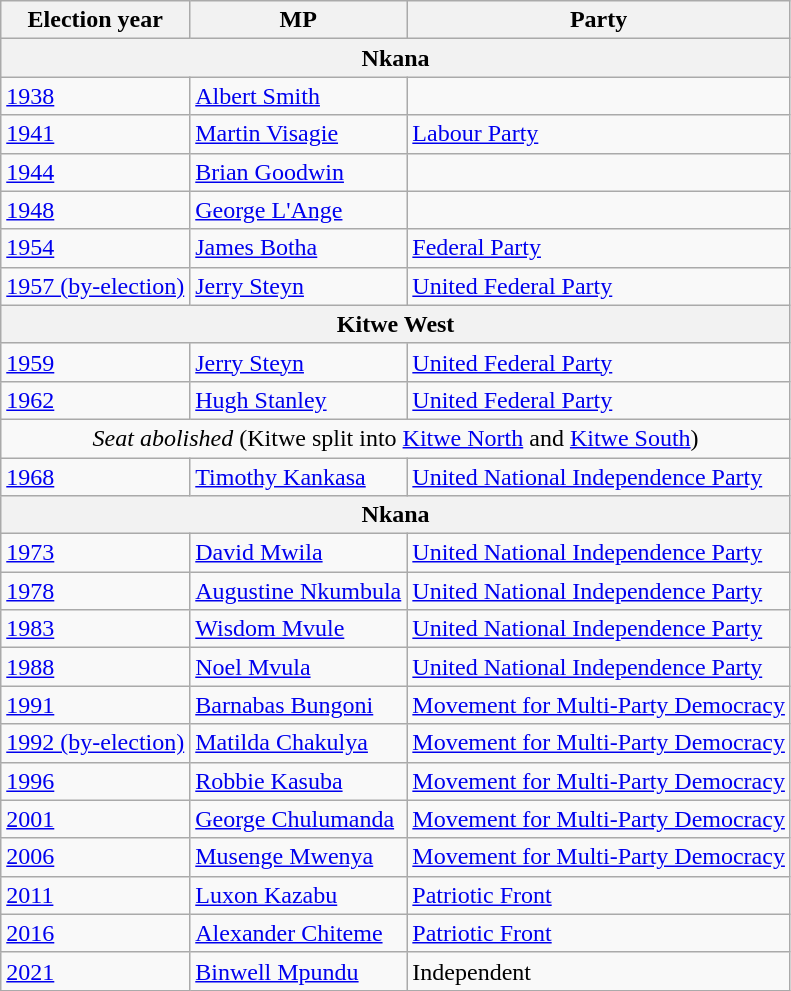<table class=wikitable>
<tr>
<th>Election year</th>
<th>MP</th>
<th>Party</th>
</tr>
<tr>
<th colspan=3>Nkana</th>
</tr>
<tr>
<td><a href='#'>1938</a></td>
<td><a href='#'>Albert Smith</a></td>
<td></td>
</tr>
<tr>
<td><a href='#'>1941</a></td>
<td><a href='#'>Martin Visagie</a></td>
<td><a href='#'>Labour Party</a></td>
</tr>
<tr>
<td><a href='#'>1944</a></td>
<td><a href='#'>Brian Goodwin</a></td>
<td></td>
</tr>
<tr>
<td><a href='#'>1948</a></td>
<td><a href='#'>George L'Ange</a></td>
<td></td>
</tr>
<tr>
<td><a href='#'>1954</a></td>
<td><a href='#'>James Botha</a></td>
<td><a href='#'>Federal Party</a></td>
</tr>
<tr>
<td><a href='#'>1957 (by-election)</a></td>
<td><a href='#'>Jerry Steyn</a></td>
<td><a href='#'>United Federal Party</a></td>
</tr>
<tr>
<th colspan=3>Kitwe West</th>
</tr>
<tr>
<td><a href='#'>1959</a></td>
<td><a href='#'>Jerry Steyn</a></td>
<td><a href='#'>United Federal Party</a></td>
</tr>
<tr>
<td><a href='#'>1962</a></td>
<td><a href='#'>Hugh Stanley</a></td>
<td><a href='#'>United Federal Party</a></td>
</tr>
<tr>
<td colspan=3 align=center><em>Seat abolished</em> (Kitwe split into <a href='#'>Kitwe North</a> and <a href='#'>Kitwe South</a>)</td>
</tr>
<tr>
<td><a href='#'>1968</a></td>
<td><a href='#'>Timothy Kankasa</a></td>
<td><a href='#'>United National Independence Party</a></td>
</tr>
<tr>
<th colspan=3>Nkana</th>
</tr>
<tr>
<td><a href='#'>1973</a></td>
<td><a href='#'>David Mwila</a></td>
<td><a href='#'>United National Independence Party</a></td>
</tr>
<tr>
<td><a href='#'>1978</a></td>
<td><a href='#'>Augustine Nkumbula</a></td>
<td><a href='#'>United National Independence Party</a></td>
</tr>
<tr>
<td><a href='#'>1983</a></td>
<td><a href='#'>Wisdom Mvule</a></td>
<td><a href='#'>United National Independence Party</a></td>
</tr>
<tr>
<td><a href='#'>1988</a></td>
<td><a href='#'>Noel Mvula</a></td>
<td><a href='#'>United National Independence Party</a></td>
</tr>
<tr>
<td><a href='#'>1991</a></td>
<td><a href='#'>Barnabas Bungoni</a></td>
<td><a href='#'>Movement for Multi-Party Democracy</a></td>
</tr>
<tr>
<td><a href='#'>1992 (by-election)</a></td>
<td><a href='#'>Matilda Chakulya</a></td>
<td><a href='#'>Movement for Multi-Party Democracy</a></td>
</tr>
<tr>
<td><a href='#'>1996</a></td>
<td><a href='#'>Robbie Kasuba</a></td>
<td><a href='#'>Movement for Multi-Party Democracy</a></td>
</tr>
<tr>
<td><a href='#'>2001</a></td>
<td><a href='#'>George Chulumanda</a></td>
<td><a href='#'>Movement for Multi-Party Democracy</a></td>
</tr>
<tr>
<td><a href='#'>2006</a></td>
<td><a href='#'>Musenge Mwenya</a></td>
<td><a href='#'>Movement for Multi-Party Democracy</a></td>
</tr>
<tr>
<td><a href='#'>2011</a></td>
<td><a href='#'>Luxon Kazabu</a></td>
<td><a href='#'>Patriotic Front</a></td>
</tr>
<tr>
<td><a href='#'>2016</a></td>
<td><a href='#'>Alexander Chiteme</a></td>
<td><a href='#'>Patriotic Front</a></td>
</tr>
<tr>
<td><a href='#'>2021</a></td>
<td><a href='#'>Binwell Mpundu</a></td>
<td>Independent</td>
</tr>
</table>
